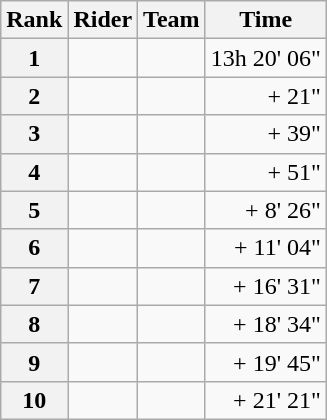<table class="wikitable" margin-bottom:0;">
<tr>
<th scope="col">Rank</th>
<th scope="col">Rider</th>
<th scope="col">Team</th>
<th scope="col">Time</th>
</tr>
<tr>
<th scope="row">1</th>
<td> </td>
<td></td>
<td align="right">13h 20' 06"</td>
</tr>
<tr>
<th scope="row">2</th>
<td></td>
<td></td>
<td align="right">+ 21"</td>
</tr>
<tr>
<th scope="row">3</th>
<td></td>
<td></td>
<td align="right">+ 39"</td>
</tr>
<tr>
<th scope="row">4</th>
<td></td>
<td></td>
<td align="right">+ 51"</td>
</tr>
<tr>
<th scope="row">5</th>
<td></td>
<td></td>
<td align="right">+ 8' 26"</td>
</tr>
<tr>
<th scope="row">6</th>
<td></td>
<td></td>
<td align="right">+ 11' 04"</td>
</tr>
<tr>
<th scope="row">7</th>
<td></td>
<td></td>
<td align="right">+ 16' 31"</td>
</tr>
<tr>
<th scope="row">8</th>
<td></td>
<td></td>
<td align="right">+ 18' 34"</td>
</tr>
<tr>
<th scope="row">9</th>
<td></td>
<td></td>
<td align="right">+ 19' 45"</td>
</tr>
<tr>
<th scope="row">10</th>
<td></td>
<td></td>
<td align="right">+ 21' 21"</td>
</tr>
</table>
